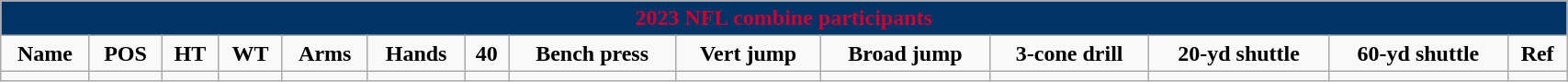<table class="wikitable sortable" style="width:90%; text-align:center;">
<tr style="font-weight:bold; background:#003366; color:#CC0033;">
<td colspan="14">2023 NFL combine participants</td>
</tr>
<tr style="font-weight:bold;">
<td>Name</td>
<td>POS</td>
<td>HT</td>
<td>WT</td>
<td>Arms</td>
<td>Hands</td>
<td>40</td>
<td>Bench press</td>
<td>Vert jump</td>
<td>Broad jump</td>
<td>3-cone drill</td>
<td>20-yd shuttle</td>
<td>60-yd shuttle</td>
<td>Ref</td>
</tr>
<tr>
<td></td>
<td></td>
<td></td>
<td></td>
<td></td>
<td></td>
<td></td>
<td></td>
<td></td>
<td></td>
<td></td>
<td></td>
<td></td>
<td></td>
</tr>
</table>
